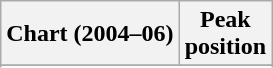<table class="wikitable">
<tr>
<th>Chart (2004–06)</th>
<th>Peak<br>position</th>
</tr>
<tr>
</tr>
<tr>
</tr>
</table>
